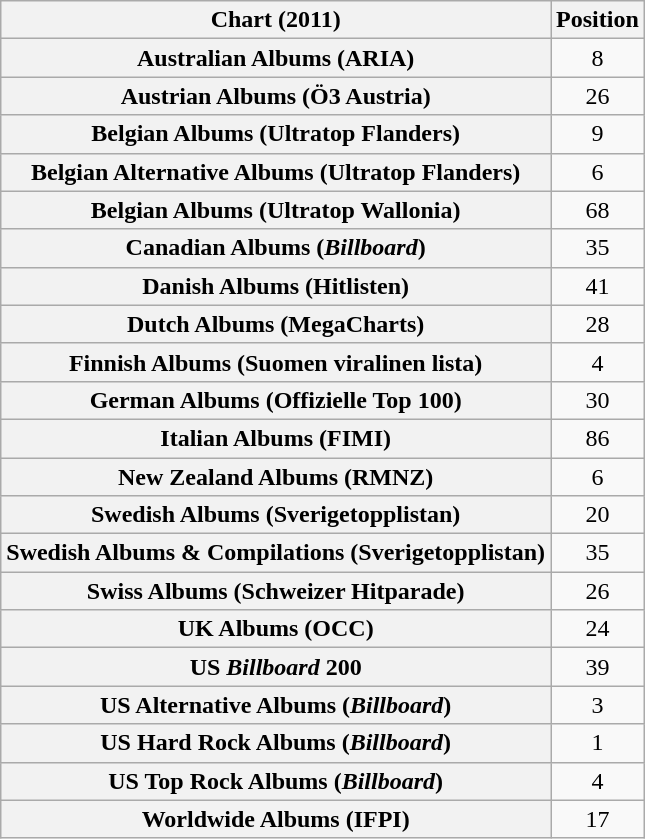<table class="wikitable plainrowheaders" style="text-align:center">
<tr>
<th>Chart (2011)</th>
<th>Position</th>
</tr>
<tr>
<th scope="row">Australian Albums (ARIA)</th>
<td style="text-align:center;">8</td>
</tr>
<tr>
<th scope="row">Austrian Albums (Ö3 Austria)</th>
<td style="text-align:center;">26</td>
</tr>
<tr>
<th scope="row">Belgian Albums (Ultratop Flanders)</th>
<td style="text-align:center;">9</td>
</tr>
<tr>
<th scope="row">Belgian Alternative Albums (Ultratop Flanders)</th>
<td style="text-align:center;">6</td>
</tr>
<tr>
<th scope="row">Belgian Albums (Ultratop Wallonia)</th>
<td style="text-align:center;">68</td>
</tr>
<tr>
<th scope="row">Canadian Albums (<em>Billboard</em>)</th>
<td style="text-align:center;">35</td>
</tr>
<tr>
<th scope="row">Danish Albums (Hitlisten)</th>
<td style="text-align:center;">41</td>
</tr>
<tr>
<th scope="row">Dutch Albums (MegaCharts)</th>
<td style="text-align:center;">28</td>
</tr>
<tr>
<th scope="row">Finnish Albums (Suomen viralinen lista)</th>
<td style="text-align:center;">4</td>
</tr>
<tr>
<th scope="row">German Albums (Offizielle Top 100)</th>
<td style="text-align:center;">30</td>
</tr>
<tr>
<th scope="row">Italian Albums (FIMI)</th>
<td style="text-align:center;">86</td>
</tr>
<tr>
<th scope="row">New Zealand Albums (RMNZ)</th>
<td style="text-align:center;">6</td>
</tr>
<tr>
<th scope="row">Swedish Albums (Sverigetopplistan)</th>
<td style="text-align:center;">20</td>
</tr>
<tr>
<th scope="row">Swedish Albums & Compilations (Sverigetopplistan)</th>
<td style="text-align:center;">35</td>
</tr>
<tr>
<th scope="row">Swiss Albums (Schweizer Hitparade)</th>
<td style="text-align:center;">26</td>
</tr>
<tr>
<th scope="row">UK Albums (OCC)</th>
<td style="text-align:center;">24</td>
</tr>
<tr>
<th scope="row">US <em>Billboard</em> 200</th>
<td align="center">39</td>
</tr>
<tr>
<th scope="row">US Alternative Albums (<em>Billboard</em>)</th>
<td align="center">3</td>
</tr>
<tr>
<th scope="row">US Hard Rock Albums (<em>Billboard</em>)</th>
<td align="center">1</td>
</tr>
<tr>
<th scope="row">US Top Rock Albums (<em>Billboard</em>)</th>
<td align="center">4</td>
</tr>
<tr>
<th scope="row">Worldwide Albums (IFPI)</th>
<td align="center">17</td>
</tr>
</table>
